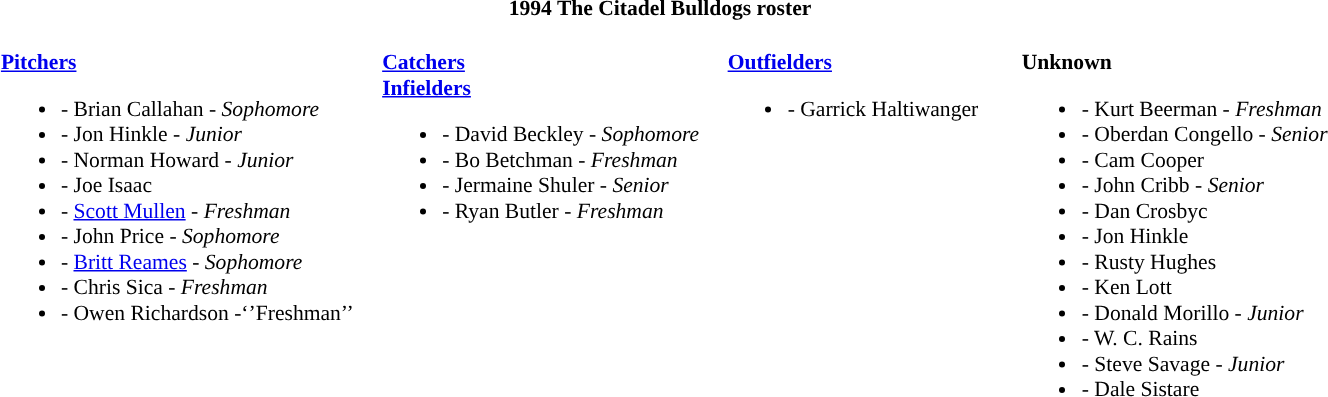<table class="toccolours" style="border-collapse:collapse; font-size:90%;">
<tr>
<th colspan="9">1994 The Citadel Bulldogs roster</th>
</tr>
<tr>
<td width="03"> </td>
<td valign="top"><br><strong><a href='#'>Pitchers</a></strong><ul><li>- Brian Callahan - <em>Sophomore</em></li><li>- Jon Hinkle - <em>Junior</em></li><li>- Norman Howard - <em>Junior</em></li><li>- Joe Isaac</li><li>- <a href='#'>Scott Mullen</a> - <em>Freshman</em></li><li>- John Price - <em>Sophomore</em></li><li>- <a href='#'>Britt Reames</a> - <em>Sophomore</em></li><li>- Chris Sica - <em>Freshman</em></li><li>- Owen Richardson -‘’Freshman’’</li></ul></td>
<td width="15"> </td>
<td valign="top"><br><strong><a href='#'>Catchers</a></strong><br><strong><a href='#'>Infielders</a></strong><ul><li>- David Beckley - <em>Sophomore</em></li><li>- Bo Betchman - <em>Freshman</em></li><li>- Jermaine Shuler - <em>Senior</em></li><li>- Ryan Butler - <em>Freshman</em></li></ul></td>
<td width="15"> </td>
<td valign="top"><br><strong><a href='#'>Outfielders</a></strong><ul><li>- Garrick Haltiwanger</li></ul></td>
<td width="25"> </td>
<td valign="top"><br><strong>Unknown</strong><ul><li>- Kurt Beerman - <em>Freshman</em></li><li>- Oberdan Congello - <em>Senior</em></li><li>- Cam Cooper</li><li>- John Cribb - <em>Senior</em></li><li>- Dan Crosbyc</li><li>- Jon Hinkle</li><li>- Rusty Hughes</li><li>- Ken Lott</li><li>- Donald Morillo - <em>Junior</em></li><li>- W. C. Rains</li><li>- Steve Savage - <em>Junior</em></li><li>- Dale Sistare</li></ul></td>
</tr>
</table>
